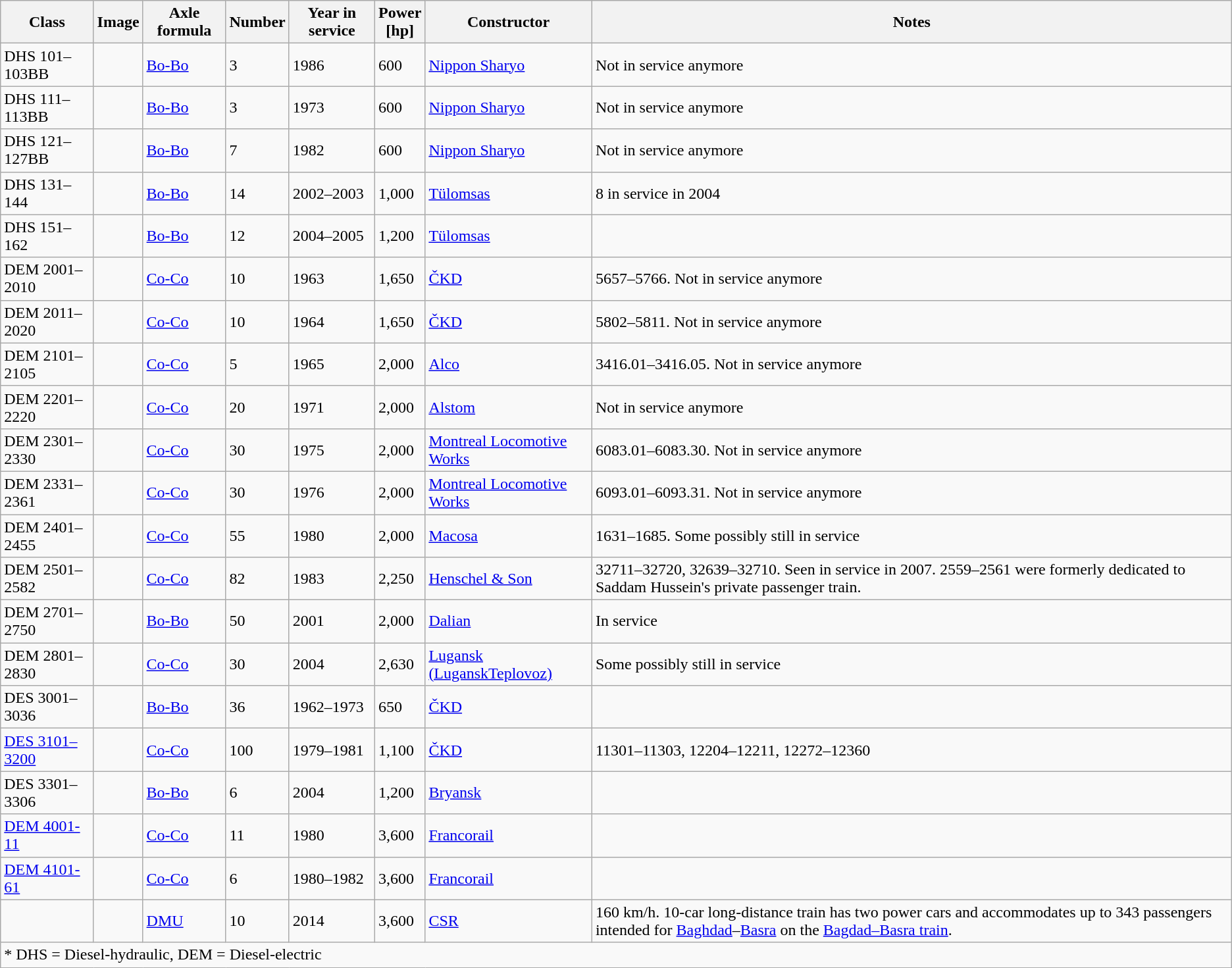<table class="wikitable sortable">
<tr>
<th align=center>Class</th>
<th align=center>Image</th>
<th align=center>Axle formula</th>
<th align=center>Number</th>
<th align=center>Year in service</th>
<th align=center>Power<br>[hp]</th>
<th align=center>Constructor</th>
<th align=center>Notes</th>
</tr>
<tr>
<td>DHS 101–103BB</td>
<td></td>
<td><a href='#'>Bo-Bo</a></td>
<td>3</td>
<td>1986</td>
<td>600</td>
<td><a href='#'>Nippon Sharyo</a></td>
<td>Not in service anymore</td>
</tr>
<tr>
<td>DHS 111–113BB</td>
<td></td>
<td><a href='#'>Bo-Bo</a></td>
<td>3</td>
<td>1973</td>
<td>600</td>
<td><a href='#'>Nippon Sharyo</a></td>
<td>Not in service anymore</td>
</tr>
<tr>
<td>DHS 121–127BB</td>
<td></td>
<td><a href='#'>Bo-Bo</a></td>
<td>7</td>
<td>1982</td>
<td>600</td>
<td><a href='#'>Nippon Sharyo</a></td>
<td>Not in service anymore</td>
</tr>
<tr>
<td>DHS 131–144</td>
<td></td>
<td><a href='#'>Bo-Bo</a></td>
<td>14</td>
<td>2002–2003</td>
<td>1,000</td>
<td><a href='#'>Tülomsas</a></td>
<td>8 in service in 2004</td>
</tr>
<tr>
<td>DHS 151–162</td>
<td></td>
<td><a href='#'>Bo-Bo</a></td>
<td>12</td>
<td>2004–2005</td>
<td>1,200</td>
<td><a href='#'>Tülomsas</a></td>
<td></td>
</tr>
<tr>
<td>DEM 2001–2010</td>
<td></td>
<td><a href='#'>Co-Co</a></td>
<td>10</td>
<td>1963</td>
<td>1,650</td>
<td><a href='#'>ČKD</a></td>
<td>5657–5766. Not in service anymore</td>
</tr>
<tr>
<td>DEM 2011–2020</td>
<td></td>
<td><a href='#'>Co-Co</a></td>
<td>10</td>
<td>1964</td>
<td>1,650</td>
<td><a href='#'>ČKD</a></td>
<td>5802–5811. Not in service anymore</td>
</tr>
<tr>
<td>DEM 2101–2105</td>
<td></td>
<td><a href='#'>Co-Co</a></td>
<td>5</td>
<td>1965</td>
<td>2,000</td>
<td><a href='#'>Alco</a></td>
<td>3416.01–3416.05. Not in service anymore</td>
</tr>
<tr>
<td>DEM 2201–2220</td>
<td></td>
<td><a href='#'>Co-Co</a></td>
<td>20</td>
<td>1971</td>
<td>2,000</td>
<td><a href='#'>Alstom</a></td>
<td>Not in service anymore</td>
</tr>
<tr>
<td>DEM 2301–2330</td>
<td></td>
<td><a href='#'>Co-Co</a></td>
<td>30</td>
<td>1975</td>
<td>2,000</td>
<td><a href='#'>Montreal Locomotive Works</a></td>
<td>6083.01–6083.30. Not in service anymore</td>
</tr>
<tr>
<td>DEM 2331–2361</td>
<td></td>
<td><a href='#'>Co-Co</a></td>
<td>30</td>
<td>1976</td>
<td>2,000</td>
<td><a href='#'>Montreal Locomotive Works</a></td>
<td>6093.01–6093.31. Not in service anymore</td>
</tr>
<tr>
<td>DEM 2401–2455</td>
<td></td>
<td><a href='#'>Co-Co</a></td>
<td>55</td>
<td>1980</td>
<td>2,000</td>
<td><a href='#'>Macosa</a></td>
<td>1631–1685. Some possibly still in service</td>
</tr>
<tr>
<td>DEM 2501–2582</td>
<td></td>
<td><a href='#'>Co-Co</a></td>
<td>82</td>
<td>1983</td>
<td>2,250</td>
<td><a href='#'>Henschel & Son</a></td>
<td>32711–32720, 32639–32710. Seen in service in 2007. 2559–2561 were formerly dedicated to Saddam Hussein's private passenger train.</td>
</tr>
<tr>
<td>DEM 2701–2750</td>
<td></td>
<td><a href='#'>Bo-Bo</a></td>
<td>50</td>
<td>2001</td>
<td>2,000</td>
<td><a href='#'>Dalian</a></td>
<td>In service</td>
</tr>
<tr>
<td>DEM 2801–2830</td>
<td></td>
<td><a href='#'>Co-Co</a></td>
<td>30</td>
<td>2004</td>
<td>2,630</td>
<td><a href='#'>Lugansk (LuganskTeplovoz)</a></td>
<td>Some possibly still in service</td>
</tr>
<tr>
<td>DES 3001–3036</td>
<td></td>
<td><a href='#'>Bo-Bo</a></td>
<td>36</td>
<td>1962–1973</td>
<td>650</td>
<td><a href='#'>ČKD</a></td>
<td></td>
</tr>
<tr>
<td><a href='#'>DES 3101–3200</a></td>
<td></td>
<td><a href='#'>Co-Co</a></td>
<td>100</td>
<td>1979–1981</td>
<td>1,100</td>
<td><a href='#'>ČKD</a></td>
<td>11301–11303, 12204–12211, 12272–12360</td>
</tr>
<tr>
<td>DES 3301–3306</td>
<td></td>
<td><a href='#'>Bo-Bo</a></td>
<td>6</td>
<td>2004</td>
<td>1,200</td>
<td><a href='#'>Bryansk</a></td>
<td></td>
</tr>
<tr>
<td><a href='#'>DEM 4001-11</a></td>
<td></td>
<td><a href='#'>Co-Co</a></td>
<td>11</td>
<td>1980</td>
<td>3,600</td>
<td><a href='#'>Francorail</a></td>
<td></td>
</tr>
<tr>
<td><a href='#'>DEM 4101-61</a></td>
<td></td>
<td><a href='#'>Co-Co</a></td>
<td>6</td>
<td>1980–1982</td>
<td>3,600</td>
<td><a href='#'>Francorail</a></td>
<td></td>
</tr>
<tr>
<td></td>
<td></td>
<td><a href='#'>DMU</a></td>
<td>10</td>
<td>2014</td>
<td>3,600</td>
<td><a href='#'>CSR</a></td>
<td>160 km/h. 10-car long-distance train has two power cars and accommodates up to 343 passengers intended for <a href='#'>Baghdad</a>–<a href='#'>Basra</a> on the <a href='#'>Bagdad–Basra train</a>.</td>
</tr>
<tr>
<td colspan = 9>* DHS = Diesel-hydraulic, DEM = Diesel-electric</td>
</tr>
</table>
